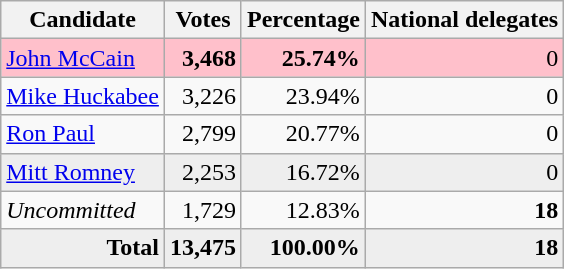<table class="wikitable" style="text-align:right;">
<tr>
<th>Candidate</th>
<th>Votes</th>
<th>Percentage</th>
<th>National delegates</th>
</tr>
<tr style="background:pink;">
<td style="text-align:left;"><a href='#'>John McCain</a></td>
<td><strong>3,468</strong></td>
<td><strong>25.74%</strong></td>
<td>0</td>
</tr>
<tr>
<td style="text-align:left;"><a href='#'>Mike Huckabee</a></td>
<td>3,226</td>
<td>23.94%</td>
<td>0</td>
</tr>
<tr>
<td style="text-align:left;"><a href='#'>Ron Paul</a></td>
<td>2,799</td>
<td>20.77%</td>
<td>0</td>
</tr>
<tr style="background:#eee;">
<td style="text-align:left;"><a href='#'>Mitt Romney</a></td>
<td>2,253</td>
<td>16.72%</td>
<td>0</td>
</tr>
<tr>
<td style="text-align:left;"><em>Uncommitted</em></td>
<td>1,729</td>
<td>12.83%</td>
<td><strong>18</strong></td>
</tr>
<tr style="background:#eee;">
<td><strong>Total</strong></td>
<td><strong>13,475</strong></td>
<td><strong>100.00%</strong></td>
<td><strong>18</strong></td>
</tr>
</table>
